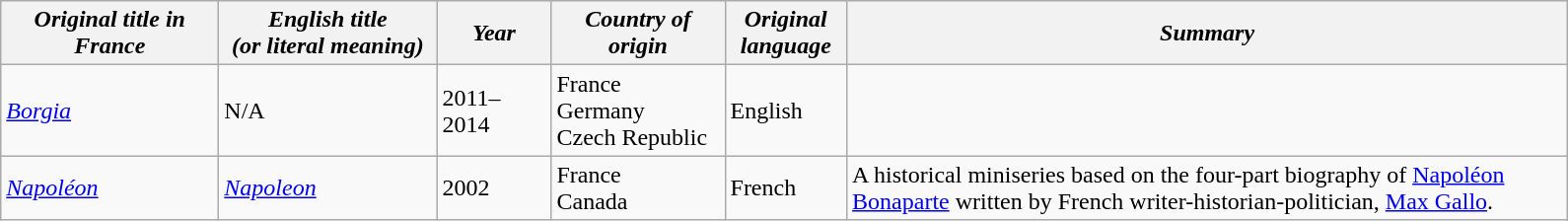<table class="wikitable">
<tr>
<th style="width:140px;"><em>Original title in France</em></th>
<th style="width:140px;"><em>English title<br>(or literal meaning)</em></th>
<th style="width:70px;"><em>Year</em></th>
<th style="width:110px;"><em>Country of origin</em></th>
<th style="width:75px;"><em>Original language</em></th>
<th style="width:480px;"><em>Summary</em></th>
</tr>
<tr>
<td><em><a href='#'>Borgia</a></em></td>
<td>N/A</td>
<td>2011–2014</td>
<td>France<br>Germany<br>Czech Republic</td>
<td>English</td>
<td></td>
</tr>
<tr>
<td><em><a href='#'>Napoléon</a></em></td>
<td><em><a href='#'>Napoleon</a></em></td>
<td>2002</td>
<td>France<br>Canada</td>
<td>French</td>
<td>A historical miniseries based on the four-part biography of <a href='#'>Napoléon Bonaparte</a> written by French writer-historian-politician, <a href='#'>Max Gallo</a>.</td>
</tr>
</table>
